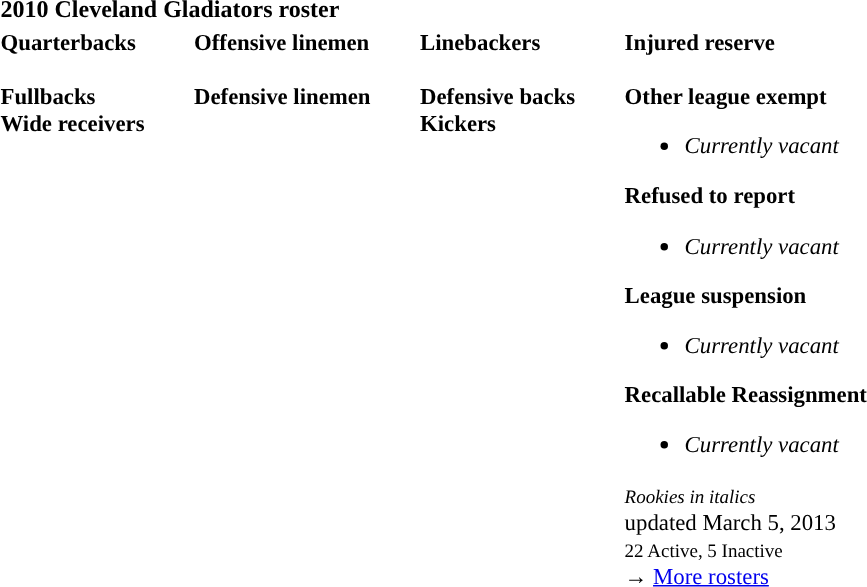<table class="toccolours" style="text-align: left;">
<tr>
<th colspan="7"><strong>2010 Cleveland Gladiators roster</strong></th>
</tr>
<tr>
<td style="font-size: 95%;" valign="top"><strong>Quarterbacks</strong><br>
<br><strong>Fullbacks</strong>

<br><strong>Wide receivers</strong>


</td>
<td style="width: 25px;"></td>
<td style="font-size: 95%;" valign="top"><strong>Offensive linemen</strong><br>


<br><strong>Defensive linemen</strong>


</td>
<td style="width: 25px;"></td>
<td style="font-size: 95%;" valign="top"><strong>Linebackers</strong><br><br><strong>Defensive backs</strong>





<br><strong>Kickers</strong>
</td>
<td style="width: 25px;"></td>
<td style="font-size: 95%;" valign="top"><strong>Injured reserve</strong><br>



<br><strong>Other league exempt</strong><ul><li><em>Currently vacant</em></li></ul><strong>Refused to report</strong><ul><li><em>Currently vacant</em></li></ul><strong>League suspension</strong><ul><li><em>Currently vacant</em></li></ul><strong>Recallable Reassignment</strong><ul><li><em>Currently vacant</em></li></ul><small><em>Rookies in italics</em></small><br>
<span></span> updated March 5, 2013<br>
<small>22 Active, 5 Inactive</small><br>→ <a href='#'>More rosters</a></td>
</tr>
<tr>
</tr>
</table>
